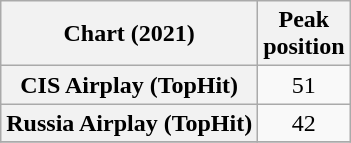<table class="wikitable sortable plainrowheaders" style="text-align:center">
<tr>
<th scope="col">Chart (2021)</th>
<th scope="col">Peak<br>position</th>
</tr>
<tr>
<th scope="row">CIS Airplay (TopHit)</th>
<td>51</td>
</tr>
<tr>
<th scope="row">Russia Airplay (TopHit)</th>
<td>42</td>
</tr>
<tr>
</tr>
</table>
